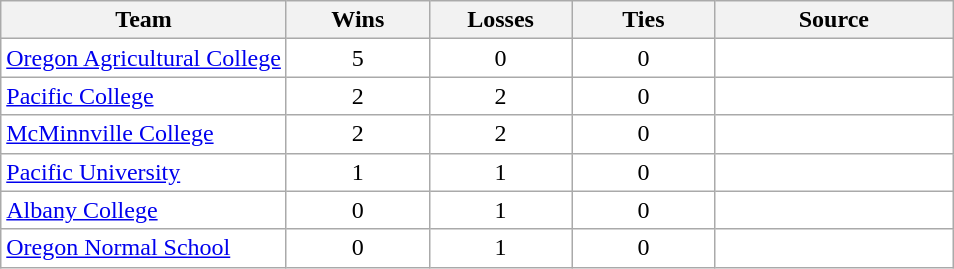<table class="wikitable" border="1" style="Background:#ffffff">
<tr>
<th width=30%>Team</th>
<th width=15%>Wins</th>
<th width=15%>Losses</th>
<th width=15%>Ties</th>
<th>Source</th>
</tr>
<tr>
<td align="left"><a href='#'>Oregon Agricultural College</a></td>
<td align="center">5</td>
<td align="center">0</td>
<td align="center">0</td>
<td></td>
</tr>
<tr>
<td align="left"><a href='#'>Pacific College</a></td>
<td align="center">2</td>
<td align="center">2</td>
<td align="center">0</td>
<td></td>
</tr>
<tr>
<td align="left"><a href='#'>McMinnville College</a></td>
<td align="center">2</td>
<td align="center">2</td>
<td align="center">0</td>
<td></td>
</tr>
<tr>
<td align="left"><a href='#'>Pacific University</a></td>
<td align="center">1</td>
<td align="center">1</td>
<td align="center">0</td>
<td></td>
</tr>
<tr>
<td align="left"><a href='#'>Albany College</a></td>
<td align="center">0</td>
<td align="center">1</td>
<td align="center">0</td>
<td></td>
</tr>
<tr>
<td align="left"><a href='#'>Oregon Normal School</a></td>
<td align="center">0</td>
<td align="center">1</td>
<td align="center">0</td>
<td></td>
</tr>
</table>
